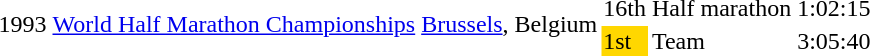<table>
<tr>
<td rowspan=2>1993</td>
<td rowspan=2><a href='#'>World Half Marathon Championships</a></td>
<td rowspan=2><a href='#'>Brussels</a>, Belgium</td>
<td>16th</td>
<td>Half marathon</td>
<td>1:02:15</td>
</tr>
<tr>
<td bgcolor=gold>1st</td>
<td>Team</td>
<td>3:05:40</td>
</tr>
</table>
